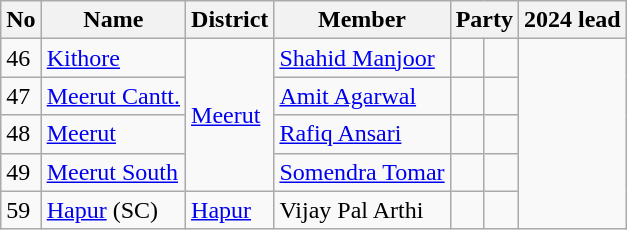<table class="wikitable sortable">
<tr>
<th>No</th>
<th>Name</th>
<th>District</th>
<th>Member</th>
<th colspan="2">Party</th>
<th colspan="2">2024 lead</th>
</tr>
<tr>
<td>46</td>
<td><a href='#'>Kithore</a></td>
<td rowspan="4"><a href='#'>Meerut</a></td>
<td><a href='#'>Shahid Manjoor</a></td>
<td></td>
<td></td>
</tr>
<tr>
<td>47</td>
<td><a href='#'>Meerut Cantt.</a></td>
<td><a href='#'>Amit Agarwal</a></td>
<td></td>
<td></td>
</tr>
<tr>
<td>48</td>
<td><a href='#'>Meerut</a></td>
<td><a href='#'>Rafiq Ansari</a></td>
<td></td>
<td></td>
</tr>
<tr>
<td>49</td>
<td><a href='#'>Meerut South</a></td>
<td><a href='#'>Somendra Tomar</a></td>
<td></td>
<td></td>
</tr>
<tr>
<td>59</td>
<td><a href='#'>Hapur</a> (SC)</td>
<td><a href='#'>Hapur</a></td>
<td>Vijay Pal Arthi</td>
<td></td>
<td></td>
</tr>
</table>
